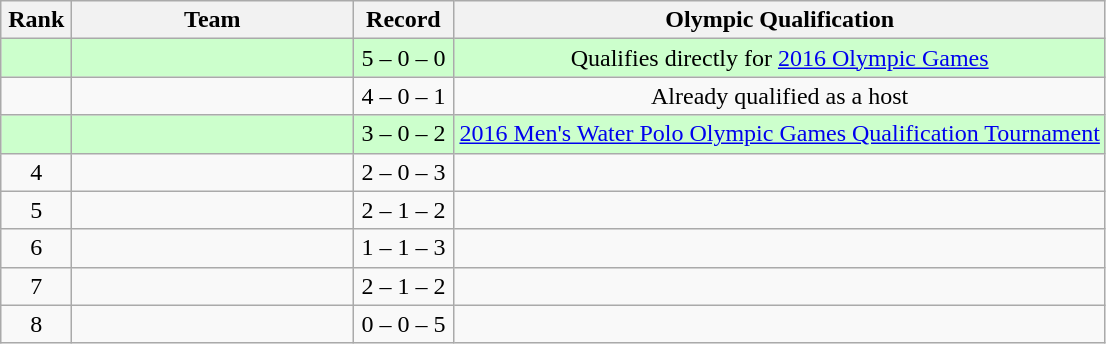<table class="wikitable" style="text-align: center;">
<tr>
<th width=40>Rank</th>
<th width=180>Team</th>
<th width=60>Record</th>
<th>Olympic Qualification</th>
</tr>
<tr style="background-color:#ccffcc;">
<td></td>
<td align=left></td>
<td>5 – 0 – 0</td>
<td>Qualifies directly for <a href='#'>2016 Olympic Games</a></td>
</tr>
<tr>
<td></td>
<td align=left></td>
<td>4 – 0 – 1</td>
<td>Already qualified as a host</td>
</tr>
<tr style="background-color:#ccffcc;">
<td></td>
<td align=left></td>
<td>3 – 0 – 2</td>
<td><a href='#'>2016 Men's Water Polo Olympic Games Qualification Tournament</a></td>
</tr>
<tr align=center>
<td>4</td>
<td align=left></td>
<td>2 – 0 – 3</td>
<td></td>
</tr>
<tr align=center>
<td>5</td>
<td align=left></td>
<td>2 – 1 – 2</td>
<td></td>
</tr>
<tr align=center>
<td>6</td>
<td align=left></td>
<td>1 – 1 – 3</td>
<td></td>
</tr>
<tr align=center>
<td>7</td>
<td align=left></td>
<td>2 – 1 – 2</td>
<td></td>
</tr>
<tr align=center>
<td>8</td>
<td align=left></td>
<td>0 – 0 – 5</td>
<td></td>
</tr>
</table>
